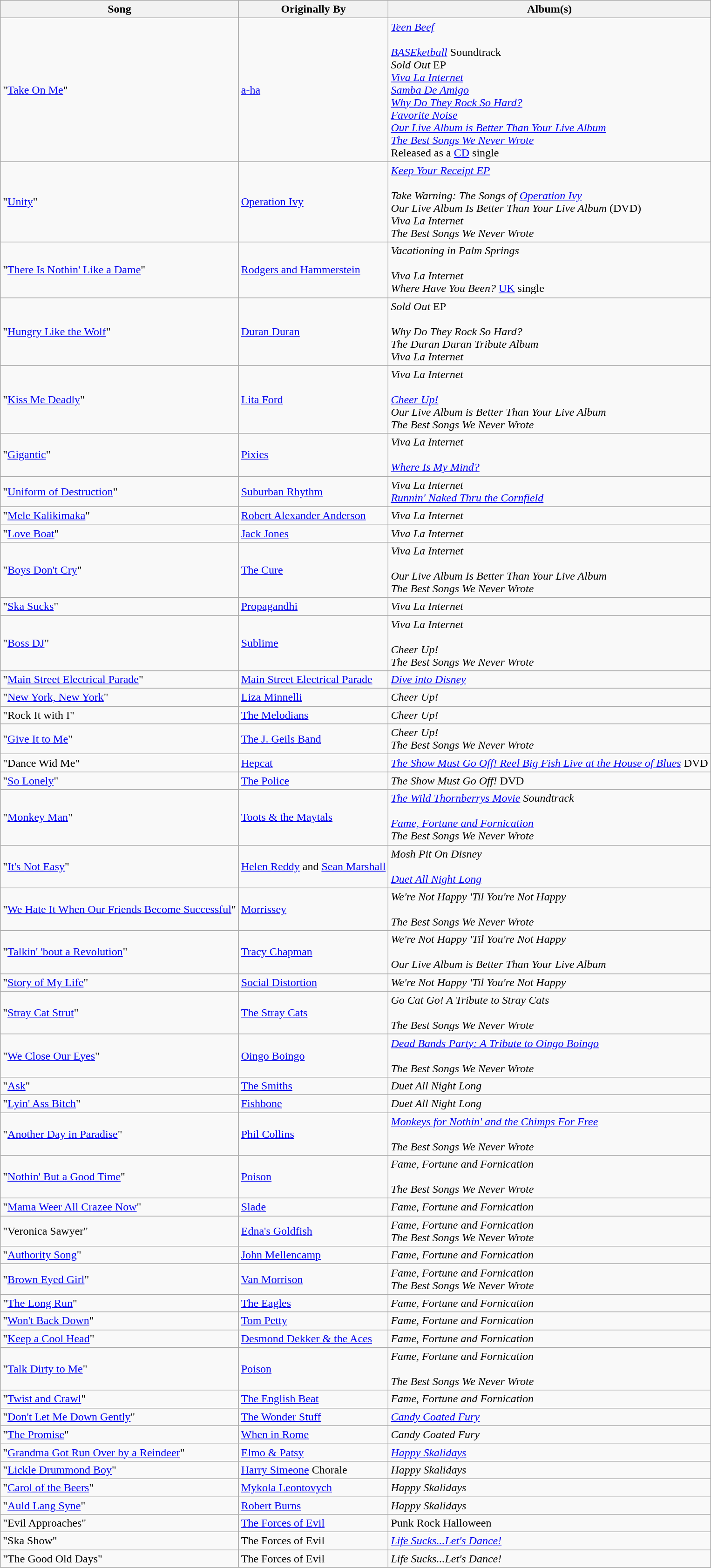<table class="wikitable">
<tr>
<th>Song</th>
<th>Originally By</th>
<th>Album(s)</th>
</tr>
<tr>
<td>"<a href='#'>Take On Me</a>"</td>
<td><a href='#'>a-ha</a></td>
<td><em><a href='#'>Teen Beef</a></em><br><br><em><a href='#'>BASEketball</a></em> Soundtrack<br>
<em>Sold Out</em> EP<br>
<em><a href='#'>Viva La Internet</a></em><br>
<em><a href='#'>Samba De Amigo</a></em><br>
<em><a href='#'>Why Do They Rock So Hard?</a></em><br>
<em><a href='#'>Favorite Noise</a></em><br>
<em><a href='#'>Our Live Album is Better Than Your Live Album</a></em><br>
<em><a href='#'>The Best Songs We Never Wrote</a></em><br>
Released as a <a href='#'>CD</a> single</td>
</tr>
<tr>
<td>"<a href='#'>Unity</a>"</td>
<td><a href='#'>Operation Ivy</a></td>
<td><em><a href='#'>Keep Your Receipt EP</a></em><br><br><em>Take Warning: The Songs of <a href='#'>Operation Ivy</a></em><br>
<em>Our Live Album Is Better Than Your Live Album</em> (DVD)<br>
<em>Viva La Internet</em><br>
<em>The Best Songs We Never Wrote</em></td>
</tr>
<tr>
<td>"<a href='#'>There Is Nothin' Like a Dame</a>"</td>
<td><a href='#'>Rodgers and Hammerstein</a></td>
<td><em>Vacationing in Palm Springs</em><br><br><em>Viva La Internet</em><br> 
<em>Where Have You Been?</em> <a href='#'>UK</a> single</td>
</tr>
<tr>
<td>"<a href='#'>Hungry Like the Wolf</a>"</td>
<td><a href='#'>Duran Duran</a></td>
<td><em>Sold Out</em> EP<br><br><em>Why Do They Rock So Hard?</em><br>
<em>The Duran Duran Tribute Album</em><br>
<em>Viva La Internet</em></td>
</tr>
<tr>
<td>"<a href='#'>Kiss Me Deadly</a>"</td>
<td><a href='#'>Lita Ford</a></td>
<td><em>Viva La Internet</em><br><br><em><a href='#'>Cheer Up!</a></em><br>
<em>Our Live Album is Better Than Your Live Album</em><br>
<em>The Best Songs We Never Wrote</em></td>
</tr>
<tr>
<td>"<a href='#'>Gigantic</a>"</td>
<td><a href='#'>Pixies</a></td>
<td><em>Viva La Internet</em><br><br><em><a href='#'>Where Is My Mind?</a></em></td>
</tr>
<tr>
<td>"<a href='#'>Uniform of Destruction</a>"</td>
<td><a href='#'>Suburban Rhythm</a></td>
<td><em>Viva La Internet</em><br><em><a href='#'>Runnin' Naked Thru the Cornfield</a></em></td>
</tr>
<tr>
<td>"<a href='#'>Mele Kalikimaka</a>"</td>
<td><a href='#'>Robert Alexander Anderson</a></td>
<td><em>Viva La Internet</em></td>
</tr>
<tr>
<td>"<a href='#'>Love Boat</a>"</td>
<td><a href='#'>Jack Jones</a></td>
<td><em>Viva La Internet</em></td>
</tr>
<tr>
<td>"<a href='#'>Boys Don't Cry</a>"</td>
<td><a href='#'>The Cure</a></td>
<td><em>Viva La Internet</em><br><br><em>Our Live Album Is Better Than Your Live Album</em><br>
<em>The Best Songs We Never Wrote</em></td>
</tr>
<tr>
<td>"<a href='#'>Ska Sucks</a>"</td>
<td><a href='#'>Propagandhi</a></td>
<td><em>Viva La Internet</em></td>
</tr>
<tr>
<td>"<a href='#'>Boss DJ</a>"</td>
<td><a href='#'>Sublime</a></td>
<td><em>Viva La Internet</em><br><br><em>Cheer Up!</em><br>
<em>The Best Songs We Never Wrote</em></td>
</tr>
<tr>
<td>"<a href='#'>Main Street Electrical Parade</a>"</td>
<td><a href='#'>Main Street Electrical Parade</a></td>
<td><em><a href='#'>Dive into Disney</a></em></td>
</tr>
<tr>
<td>"<a href='#'>New York, New York</a>"</td>
<td><a href='#'>Liza Minnelli</a></td>
<td><em>Cheer Up!</em></td>
</tr>
<tr>
<td>"Rock It with I"</td>
<td><a href='#'>The Melodians</a></td>
<td><em>Cheer Up!</em></td>
</tr>
<tr>
<td>"<a href='#'>Give It to Me</a>"</td>
<td><a href='#'>The J. Geils Band</a></td>
<td><em>Cheer Up!</em><br><em>The Best Songs We Never Wrote</em></td>
</tr>
<tr>
<td>"Dance Wid Me"</td>
<td><a href='#'>Hepcat</a></td>
<td><em><a href='#'>The Show Must Go Off! Reel Big Fish Live at the House of Blues</a></em> DVD</td>
</tr>
<tr>
<td>"<a href='#'>So Lonely</a>"</td>
<td><a href='#'>The Police</a></td>
<td><em>The Show Must Go Off!</em> DVD</td>
</tr>
<tr>
<td>"<a href='#'>Monkey Man</a>"</td>
<td><a href='#'>Toots & the Maytals</a></td>
<td><em><a href='#'>The Wild Thornberrys Movie</a> Soundtrack</em><br><br><em><a href='#'>Fame, Fortune and Fornication</a></em><br>
<em>The Best Songs We Never Wrote</em></td>
</tr>
<tr>
<td>"<a href='#'>It's Not Easy</a>"</td>
<td><a href='#'>Helen Reddy</a> and <a href='#'>Sean Marshall</a></td>
<td><em>Mosh Pit On Disney</em><br><br><em><a href='#'>Duet All Night Long</a></em></td>
</tr>
<tr>
<td>"<a href='#'>We Hate It When Our Friends Become Successful</a>"</td>
<td><a href='#'>Morrissey</a></td>
<td><em>We're Not Happy 'Til You're Not Happy</em><br><br><em>The Best Songs We Never Wrote</em></td>
</tr>
<tr>
<td>"<a href='#'>Talkin' 'bout a Revolution</a>"</td>
<td><a href='#'>Tracy Chapman</a></td>
<td><em>We're Not Happy 'Til You're Not Happy</em><br><br><em>Our Live Album is Better Than Your Live Album</em></td>
</tr>
<tr>
<td>"<a href='#'>Story of My Life</a>"</td>
<td><a href='#'>Social Distortion</a></td>
<td><em>We're Not Happy 'Til You're Not Happy</em></td>
</tr>
<tr>
<td>"<a href='#'>Stray Cat Strut</a>"</td>
<td><a href='#'>The Stray Cats</a></td>
<td><em>Go Cat Go! A Tribute to Stray Cats</em><br><br><em>The Best Songs We Never Wrote</em></td>
</tr>
<tr>
<td>"<a href='#'>We Close Our Eyes</a>"</td>
<td><a href='#'>Oingo Boingo</a></td>
<td><em><a href='#'>Dead Bands Party: A Tribute to Oingo Boingo</a></em><br><br><em>The Best Songs We Never Wrote</em></td>
</tr>
<tr>
<td>"<a href='#'>Ask</a>"</td>
<td><a href='#'>The Smiths</a></td>
<td><em>Duet All Night Long</em></td>
</tr>
<tr>
<td>"<a href='#'>Lyin' Ass Bitch</a>"</td>
<td><a href='#'>Fishbone</a></td>
<td><em>Duet All Night Long</em></td>
</tr>
<tr>
<td>"<a href='#'>Another Day in Paradise</a>"</td>
<td><a href='#'>Phil Collins</a></td>
<td><em><a href='#'>Monkeys for Nothin' and the Chimps For Free</a></em><br><br><em>The Best Songs We Never Wrote</em></td>
</tr>
<tr>
<td>"<a href='#'>Nothin' But a Good Time</a>"</td>
<td><a href='#'>Poison</a></td>
<td><em>Fame, Fortune and Fornication</em><br><br><em>The Best Songs We Never Wrote</em></td>
</tr>
<tr>
<td>"<a href='#'>Mama Weer All Crazee Now</a>"</td>
<td><a href='#'>Slade</a></td>
<td><em>Fame, Fortune and Fornication</em></td>
</tr>
<tr>
<td>"Veronica Sawyer"</td>
<td><a href='#'>Edna's Goldfish</a></td>
<td><em>Fame, Fortune and Fornication</em><br><em>The Best Songs We Never Wrote</em></td>
</tr>
<tr>
<td>"<a href='#'>Authority Song</a>"</td>
<td><a href='#'>John Mellencamp</a></td>
<td><em>Fame, Fortune and Fornication</em></td>
</tr>
<tr>
<td>"<a href='#'>Brown Eyed Girl</a>"</td>
<td><a href='#'>Van Morrison</a></td>
<td><em>Fame, Fortune and Fornication</em><br><em>The Best Songs We Never Wrote</em></td>
</tr>
<tr>
<td>"<a href='#'>The Long Run</a>"</td>
<td><a href='#'>The Eagles</a></td>
<td><em>Fame, Fortune and Fornication</em></td>
</tr>
<tr>
<td>"<a href='#'>Won't Back Down</a>"</td>
<td><a href='#'>Tom Petty</a></td>
<td><em>Fame, Fortune and Fornication</em></td>
</tr>
<tr>
<td>"<a href='#'>Keep a Cool Head</a>"</td>
<td><a href='#'>Desmond Dekker & the Aces</a></td>
<td><em>Fame, Fortune and Fornication</em></td>
</tr>
<tr>
<td>"<a href='#'>Talk Dirty to Me</a>"</td>
<td><a href='#'>Poison</a></td>
<td><em>Fame, Fortune and Fornication</em><br><br><em>The Best Songs We Never Wrote</em></td>
</tr>
<tr>
<td>"<a href='#'>Twist and Crawl</a>"</td>
<td><a href='#'>The English Beat</a></td>
<td><em>Fame, Fortune and Fornication</em></td>
</tr>
<tr>
<td>"<a href='#'>Don't Let Me Down Gently</a>"</td>
<td><a href='#'>The Wonder Stuff</a></td>
<td><em><a href='#'>Candy Coated Fury</a></em></td>
</tr>
<tr>
<td>"<a href='#'>The Promise</a>"</td>
<td><a href='#'>When in Rome</a></td>
<td><em>Candy Coated Fury</em></td>
</tr>
<tr>
<td>"<a href='#'>Grandma Got Run Over by a Reindeer</a>"</td>
<td><a href='#'>Elmo & Patsy</a></td>
<td><em><a href='#'>Happy Skalidays</a></em></td>
</tr>
<tr>
<td>"<a href='#'>Lickle Drummond Boy</a>"</td>
<td><a href='#'>Harry Simeone</a> Chorale</td>
<td><em>Happy Skalidays</em></td>
</tr>
<tr>
<td>"<a href='#'>Carol of the Beers</a>"</td>
<td><a href='#'>Mykola Leontovych</a></td>
<td><em>Happy Skalidays</em></td>
</tr>
<tr>
<td>"<a href='#'>Auld Lang Syne</a>"</td>
<td><a href='#'>Robert Burns</a></td>
<td><em>Happy Skalidays</em></td>
</tr>
<tr>
<td>"Evil Approaches"</td>
<td><a href='#'>The Forces of Evil</a></td>
<td>Punk Rock Halloween</td>
</tr>
<tr>
<td>"Ska Show"</td>
<td>The Forces of Evil</td>
<td><em><a href='#'>Life Sucks...Let's Dance!</a></em></td>
</tr>
<tr>
<td>"The Good Old Days"</td>
<td>The Forces of Evil</td>
<td><em>Life Sucks...Let's Dance!</em></td>
</tr>
</table>
